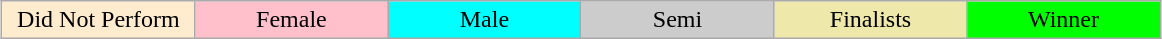<table class="wikitable" style="margin:1em auto; text-align:center;">
<tr>
<td style="background:#FFEBCD;" width="15%">Did Not Perform</td>
<td style="background:pink;" width="15%">Female</td>
<td style="background:cyan;" width="15%">Male</td>
<td style="background:#CCCCCC;" width="15%">Semi</td>
<td style="background:palegoldenrod;" width="15%">Finalists</td>
<td style="background:lime;" width="15%">Winner</td>
</tr>
</table>
